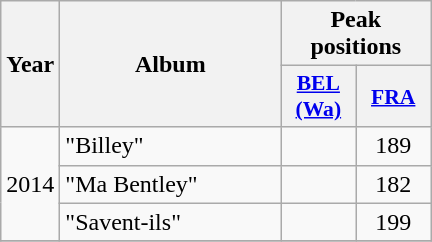<table class="wikitable">
<tr>
<th align="center" rowspan="2" width="10">Year</th>
<th align="center" rowspan="2" width="140">Album</th>
<th align="center" colspan="2" width="20">Peak positions</th>
</tr>
<tr>
<th scope="col" style="width:3em;font-size:90%;"><a href='#'>BEL <br>(Wa)</a><br></th>
<th scope="col" style="width:3em;font-size:90%;"><a href='#'>FRA</a><br></th>
</tr>
<tr>
<td style="text-align:center;" rowspan=3>2014</td>
<td>"Billey"</td>
<td style="text-align:center;"></td>
<td style="text-align:center;">189</td>
</tr>
<tr>
<td>"Ma Bentley"</td>
<td style="text-align:center;"></td>
<td style="text-align:center;">182</td>
</tr>
<tr>
<td>"Savent-ils"</td>
<td style="text-align:center;"></td>
<td style="text-align:center;">199</td>
</tr>
<tr>
</tr>
</table>
